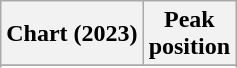<table class="wikitable sortable plainrowheaders" style="text-align:center">
<tr>
<th scope="col">Chart (2023)</th>
<th scope="col">Peak<br>position</th>
</tr>
<tr>
</tr>
<tr>
</tr>
<tr>
</tr>
</table>
